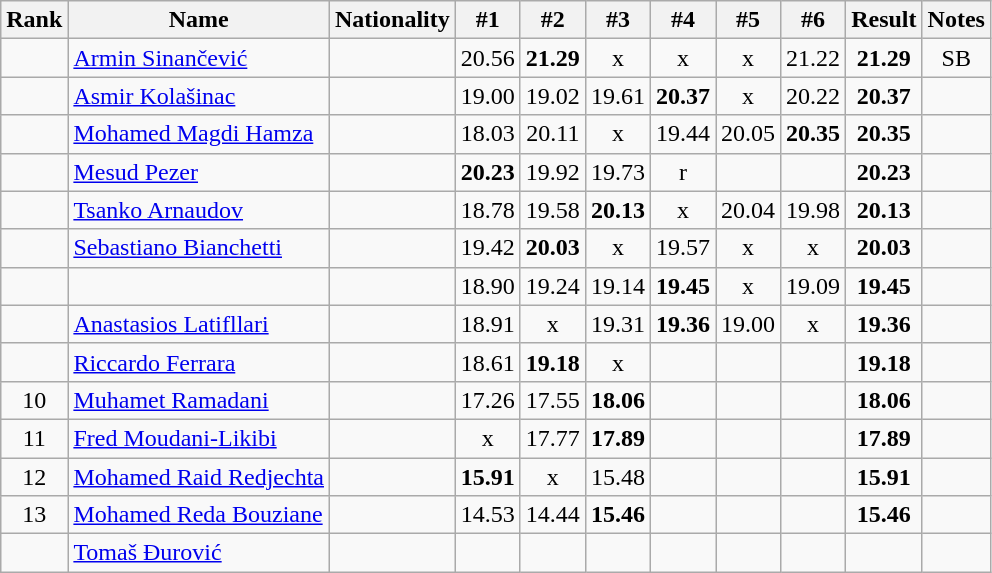<table class="wikitable sortable" style="text-align:center">
<tr>
<th>Rank</th>
<th>Name</th>
<th>Nationality</th>
<th>#1</th>
<th>#2</th>
<th>#3</th>
<th>#4</th>
<th>#5</th>
<th>#6</th>
<th>Result</th>
<th>Notes</th>
</tr>
<tr>
<td></td>
<td align=left><a href='#'>Armin Sinančević</a></td>
<td align=left></td>
<td>20.56</td>
<td><strong>21.29</strong></td>
<td>x</td>
<td>x</td>
<td>x</td>
<td>21.22</td>
<td><strong>21.29</strong></td>
<td>SB</td>
</tr>
<tr>
<td></td>
<td align=left><a href='#'>Asmir Kolašinac</a></td>
<td align=left></td>
<td>19.00</td>
<td>19.02</td>
<td>19.61</td>
<td><strong>20.37</strong></td>
<td>x</td>
<td>20.22</td>
<td><strong>20.37</strong></td>
<td></td>
</tr>
<tr>
<td></td>
<td align=left><a href='#'>Mohamed Magdi Hamza</a></td>
<td align=left></td>
<td>18.03</td>
<td>20.11</td>
<td>x</td>
<td>19.44</td>
<td>20.05</td>
<td><strong>20.35</strong></td>
<td><strong>20.35</strong></td>
<td></td>
</tr>
<tr>
<td></td>
<td align=left><a href='#'>Mesud Pezer</a></td>
<td align=left></td>
<td><strong>20.23</strong></td>
<td>19.92</td>
<td>19.73</td>
<td>r</td>
<td></td>
<td></td>
<td><strong>20.23</strong></td>
<td></td>
</tr>
<tr>
<td></td>
<td align=left><a href='#'>Tsanko Arnaudov</a></td>
<td align=left></td>
<td>18.78</td>
<td>19.58</td>
<td><strong>20.13</strong></td>
<td>x</td>
<td>20.04</td>
<td>19.98</td>
<td><strong>20.13</strong></td>
<td></td>
</tr>
<tr>
<td></td>
<td align=left><a href='#'>Sebastiano Bianchetti</a></td>
<td align=left></td>
<td>19.42</td>
<td><strong>20.03</strong></td>
<td>x</td>
<td>19.57</td>
<td>x</td>
<td>x</td>
<td><strong>20.03</strong></td>
<td></td>
</tr>
<tr>
<td></td>
<td align=left></td>
<td align=left></td>
<td>18.90</td>
<td>19.24</td>
<td>19.14</td>
<td><strong>19.45</strong></td>
<td>x</td>
<td>19.09</td>
<td><strong>19.45</strong></td>
<td></td>
</tr>
<tr>
<td></td>
<td align=left><a href='#'>Anastasios Latifllari</a></td>
<td align=left></td>
<td>18.91</td>
<td>x</td>
<td>19.31</td>
<td><strong>19.36</strong></td>
<td>19.00</td>
<td>x</td>
<td><strong>19.36</strong></td>
<td></td>
</tr>
<tr>
<td></td>
<td align=left><a href='#'>Riccardo Ferrara</a></td>
<td align=left></td>
<td>18.61</td>
<td><strong>19.18</strong></td>
<td>x</td>
<td></td>
<td></td>
<td></td>
<td><strong>19.18</strong></td>
<td></td>
</tr>
<tr>
<td>10</td>
<td align=left><a href='#'>Muhamet Ramadani</a></td>
<td align=left></td>
<td>17.26</td>
<td>17.55</td>
<td><strong>18.06</strong></td>
<td></td>
<td></td>
<td></td>
<td><strong>18.06</strong></td>
<td></td>
</tr>
<tr>
<td>11</td>
<td align=left><a href='#'>Fred Moudani-Likibi</a></td>
<td align=left></td>
<td>x</td>
<td>17.77</td>
<td><strong>17.89</strong></td>
<td></td>
<td></td>
<td></td>
<td><strong>17.89</strong></td>
<td></td>
</tr>
<tr>
<td>12</td>
<td align=left><a href='#'>Mohamed Raid Redjechta</a></td>
<td align=left></td>
<td><strong>15.91</strong></td>
<td>x</td>
<td>15.48</td>
<td></td>
<td></td>
<td></td>
<td><strong>15.91</strong></td>
<td></td>
</tr>
<tr>
<td>13</td>
<td align=left><a href='#'>Mohamed Reda Bouziane</a></td>
<td align=left></td>
<td>14.53</td>
<td>14.44</td>
<td><strong>15.46</strong></td>
<td></td>
<td></td>
<td></td>
<td><strong>15.46</strong></td>
<td></td>
</tr>
<tr>
<td></td>
<td align=left><a href='#'>Tomaš Đurović</a></td>
<td align=left></td>
<td></td>
<td></td>
<td></td>
<td></td>
<td></td>
<td></td>
<td><strong></strong></td>
<td></td>
</tr>
</table>
